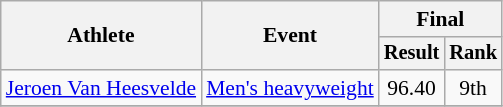<table class="wikitable" style="font-size:90%">
<tr>
<th rowspan=2>Athlete</th>
<th rowspan=2>Event</th>
<th colspan=2>Final</th>
</tr>
<tr style="font-size:95%">
<th>Result</th>
<th>Rank</th>
</tr>
<tr align=center>
<td align=left><a href='#'>Jeroen Van Heesvelde</a></td>
<td align=left><a href='#'>Men's heavyweight</a></td>
<td>96.40</td>
<td>9th</td>
</tr>
<tr align="center">
</tr>
</table>
